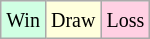<table class="wikitable">
<tr>
<td style="background-color: #d0ffe3;"><small>Win</small></td>
<td style="background-color: #ffffdd;"><small>Draw</small></td>
<td style="background-color: #ffd0e3;"><small>Loss</small></td>
</tr>
</table>
